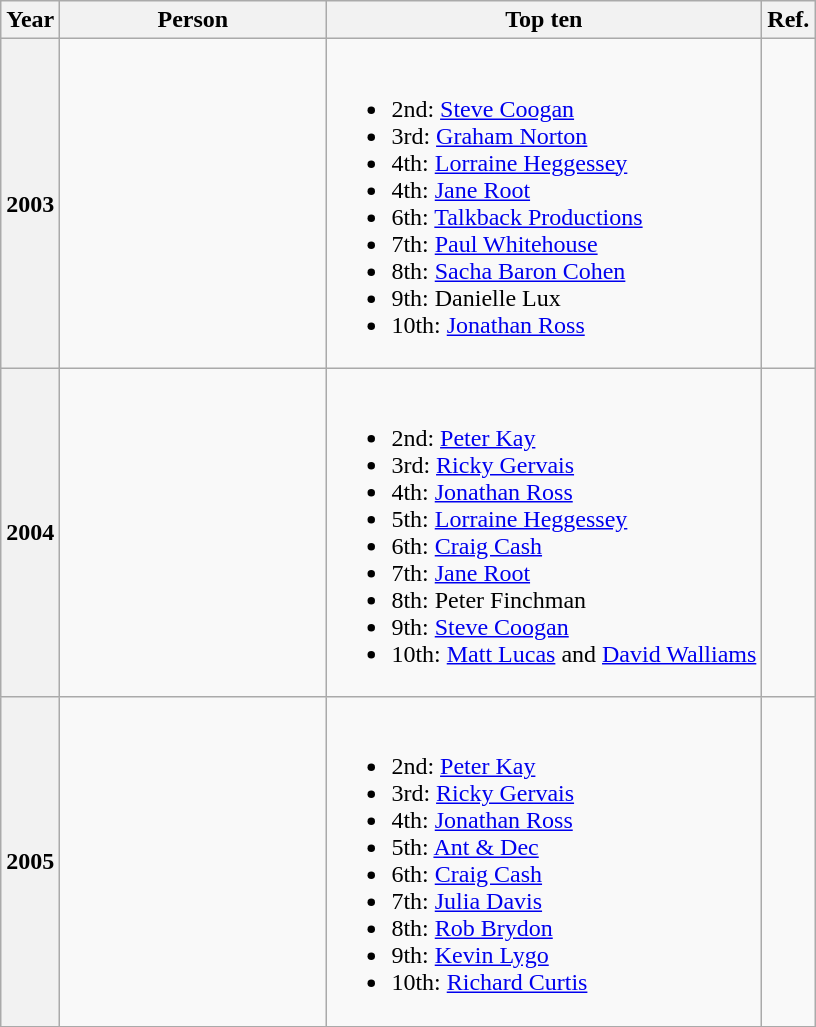<table class="wikitable plainrowheaders sortable">
<tr>
<th scope=col>Year</th>
<th scope=col width=170px>Person</th>
<th scope=col class=unsortable>Top ten</th>
<th scope=col class=unsortable>Ref.</th>
</tr>
<tr>
<th scope=row style="text-align:center;">2003</th>
<td align=center></td>
<td><br><ul><li>2nd: <a href='#'>Steve Coogan</a></li><li>3rd: <a href='#'>Graham Norton</a></li><li>4th: <a href='#'>Lorraine Heggessey</a></li><li>4th: <a href='#'>Jane Root</a></li><li>6th: <a href='#'>Talkback Productions</a></li><li>7th: <a href='#'>Paul Whitehouse</a></li><li>8th: <a href='#'>Sacha Baron Cohen</a></li><li>9th: Danielle Lux</li><li>10th: <a href='#'>Jonathan Ross</a></li></ul></td>
<td align=center></td>
</tr>
<tr>
<th scope=row style="text-align:center;">2004</th>
<td align=center></td>
<td><br><ul><li>2nd: <a href='#'>Peter Kay</a></li><li>3rd: <a href='#'>Ricky Gervais</a></li><li>4th: <a href='#'>Jonathan Ross</a></li><li>5th: <a href='#'>Lorraine Heggessey</a></li><li>6th: <a href='#'>Craig Cash</a></li><li>7th: <a href='#'>Jane Root</a></li><li>8th: Peter Finchman</li><li>9th: <a href='#'>Steve Coogan</a></li><li>10th: <a href='#'>Matt Lucas</a> and <a href='#'>David Walliams</a></li></ul></td>
<td align=center></td>
</tr>
<tr>
<th scope=row style="text-align:center;">2005</th>
<td align=center></td>
<td><br><ul><li>2nd: <a href='#'>Peter Kay</a></li><li>3rd: <a href='#'>Ricky Gervais</a></li><li>4th: <a href='#'>Jonathan Ross</a></li><li>5th: <a href='#'>Ant & Dec</a></li><li>6th: <a href='#'>Craig Cash</a></li><li>7th: <a href='#'>Julia Davis</a></li><li>8th: <a href='#'>Rob Brydon</a></li><li>9th: <a href='#'>Kevin Lygo</a></li><li>10th: <a href='#'>Richard Curtis</a></li></ul></td>
<td align=center></td>
</tr>
</table>
